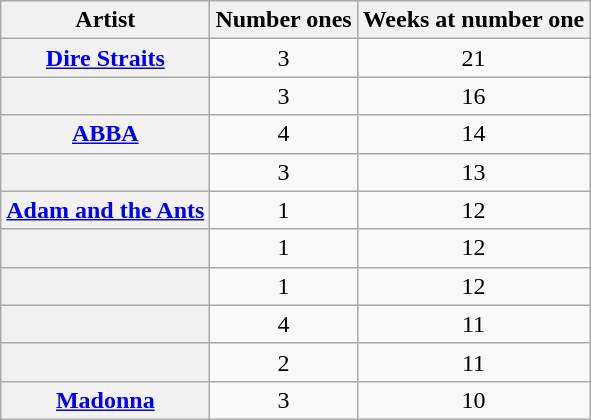<table class="wikitable plainrowheaders sortable">
<tr>
<th scope=col>Artist</th>
<th scope=col>Number ones</th>
<th scope=col>Weeks at number one</th>
</tr>
<tr>
<th scope=row><a href='#'>Dire Straits</a></th>
<td align=center>3</td>
<td align=center>21</td>
</tr>
<tr>
<th scope=row></th>
<td align=center>3</td>
<td align=center>16</td>
</tr>
<tr>
<th scope=row><a href='#'>ABBA</a></th>
<td align=center>4</td>
<td align=center>14</td>
</tr>
<tr>
<th scope=row></th>
<td align=center>3</td>
<td align=center>13</td>
</tr>
<tr>
<th scope=row><a href='#'>Adam and the Ants</a></th>
<td align=center>1</td>
<td align=center>12</td>
</tr>
<tr>
<th scope=row></th>
<td align=center>1</td>
<td align=center>12</td>
</tr>
<tr>
<th scope=row></th>
<td align=center>1</td>
<td align=center>12</td>
</tr>
<tr>
<th scope=row></th>
<td align=center>4</td>
<td align=center>11</td>
</tr>
<tr>
<th scope=row></th>
<td align=center>2</td>
<td align=center>11</td>
</tr>
<tr>
<th scope=row><a href='#'>Madonna</a></th>
<td align=center>3</td>
<td align=center>10</td>
</tr>
</table>
